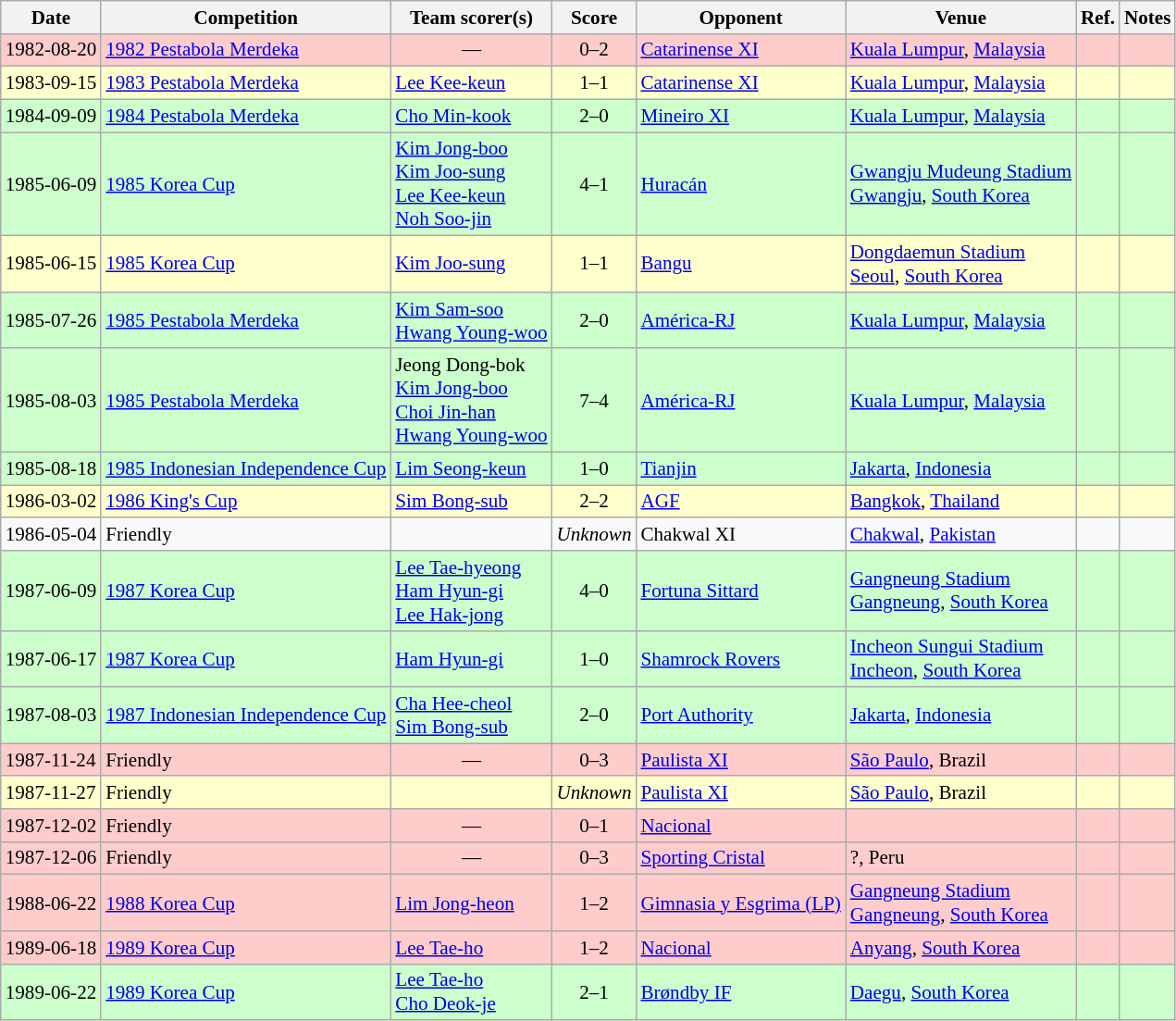<table class="wikitable" style="font-size:88%;">
<tr>
<th>Date</th>
<th>Competition</th>
<th>Team scorer(s)</th>
<th>Score</th>
<th>Opponent</th>
<th>Venue</th>
<th>Ref.</th>
<th>Notes</th>
</tr>
<tr bgcolor="#ffcccc">
<td>1982-08-20</td>
<td><a href='#'>1982 Pestabola Merdeka</a></td>
<td align="center">—</td>
<td align="center">0–2</td>
<td> <a href='#'>Catarinense XI</a></td>
<td><a href='#'>Kuala Lumpur</a>, <a href='#'>Malaysia</a></td>
<td></td>
<td></td>
</tr>
<tr bgcolor="#ffffcc">
<td>1983-09-15</td>
<td><a href='#'>1983 Pestabola Merdeka</a></td>
<td><a href='#'>Lee Kee-keun</a> </td>
<td align="center">1–1</td>
<td> <a href='#'>Catarinense XI</a></td>
<td><a href='#'>Kuala Lumpur</a>, <a href='#'>Malaysia</a></td>
<td></td>
<td></td>
</tr>
<tr bgcolor="#ccffcc">
<td>1984-09-09</td>
<td><a href='#'>1984 Pestabola Merdeka</a></td>
<td><a href='#'>Cho Min-kook</a> </td>
<td align="center">2–0</td>
<td> <a href='#'>Mineiro XI</a></td>
<td><a href='#'>Kuala Lumpur</a>, <a href='#'>Malaysia</a></td>
<td></td>
<td></td>
</tr>
<tr bgcolor="#ccffcc">
<td>1985-06-09</td>
<td><a href='#'>1985 Korea Cup</a></td>
<td><a href='#'>Kim Jong-boo</a> <br><a href='#'>Kim Joo-sung</a> <br><a href='#'>Lee Kee-keun</a> <br><a href='#'>Noh Soo-jin</a> </td>
<td align="center">4–1</td>
<td> <a href='#'>Huracán</a></td>
<td><a href='#'>Gwangju Mudeung Stadium</a><br><a href='#'>Gwangju</a>, <a href='#'>South Korea</a></td>
<td></td>
<td></td>
</tr>
<tr bgcolor="#ffffcc">
<td>1985-06-15</td>
<td><a href='#'>1985 Korea Cup</a></td>
<td><a href='#'>Kim Joo-sung</a> </td>
<td align="center">1–1 <br></td>
<td> <a href='#'>Bangu</a></td>
<td><a href='#'>Dongdaemun Stadium</a><br><a href='#'>Seoul</a>, <a href='#'>South Korea</a></td>
<td></td>
<td></td>
</tr>
<tr bgcolor="#ccffcc">
<td>1985-07-26</td>
<td><a href='#'>1985 Pestabola Merdeka</a></td>
<td><a href='#'>Kim Sam-soo</a> <br><a href='#'>Hwang Young-woo</a> </td>
<td align="center">2–0</td>
<td> <a href='#'>América-RJ</a></td>
<td><a href='#'>Kuala Lumpur</a>, <a href='#'>Malaysia</a></td>
<td></td>
<td></td>
</tr>
<tr bgcolor="#ccffcc">
<td>1985-08-03</td>
<td><a href='#'>1985 Pestabola Merdeka</a></td>
<td>Jeong Dong-bok <br><a href='#'>Kim Jong-boo</a> <br><a href='#'>Choi Jin-han</a> <br><a href='#'>Hwang Young-woo</a> </td>
<td align="center">7–4 </td>
<td> <a href='#'>América-RJ</a></td>
<td><a href='#'>Kuala Lumpur</a>, <a href='#'>Malaysia</a></td>
<td></td>
<td></td>
</tr>
<tr bgcolor="#ccffcc">
<td>1985-08-18</td>
<td><a href='#'>1985 Indonesian Independence Cup</a></td>
<td><a href='#'>Lim Seong-keun</a> </td>
<td align="center">1–0</td>
<td> <a href='#'>Tianjin</a></td>
<td><a href='#'>Jakarta</a>, <a href='#'>Indonesia</a></td>
<td></td>
<td></td>
</tr>
<tr bgcolor="#ffffcc">
<td>1986-03-02</td>
<td><a href='#'>1986 King's Cup</a></td>
<td><a href='#'>Sim Bong-sub</a> </td>
<td align="center">2–2</td>
<td> <a href='#'>AGF</a></td>
<td><a href='#'>Bangkok</a>, <a href='#'>Thailand</a></td>
<td></td>
<td></td>
</tr>
<tr>
<td>1986-05-04</td>
<td>Friendly</td>
<td></td>
<td align="center"><em>Unknown</em></td>
<td> Chakwal XI</td>
<td><a href='#'>Chakwal</a>, <a href='#'>Pakistan</a></td>
<td></td>
<td></td>
</tr>
<tr bgcolor="#ccffcc">
<td>1987-06-09</td>
<td><a href='#'>1987 Korea Cup</a></td>
<td><a href='#'>Lee Tae-hyeong</a> <br><a href='#'>Ham Hyun-gi</a> <br><a href='#'>Lee Hak-jong</a> </td>
<td align="center">4–0</td>
<td> <a href='#'>Fortuna Sittard</a></td>
<td><a href='#'>Gangneung Stadium</a><br><a href='#'>Gangneung</a>, <a href='#'>South Korea</a></td>
<td></td>
<td></td>
</tr>
<tr bgcolor="#ccffcc">
<td>1987-06-17</td>
<td><a href='#'>1987 Korea Cup</a></td>
<td><a href='#'>Ham Hyun-gi</a> </td>
<td align="center">1–0</td>
<td> <a href='#'>Shamrock Rovers</a></td>
<td><a href='#'>Incheon Sungui Stadium</a><br><a href='#'>Incheon</a>, <a href='#'>South Korea</a></td>
<td></td>
<td></td>
</tr>
<tr bgcolor="#ccffcc">
<td>1987-08-03</td>
<td><a href='#'>1987 Indonesian Independence Cup</a></td>
<td><a href='#'>Cha Hee-cheol</a> <br><a href='#'>Sim Bong-sub</a> </td>
<td align="center">2–0</td>
<td> <a href='#'>Port Authority</a></td>
<td><a href='#'>Jakarta</a>, <a href='#'>Indonesia</a></td>
<td></td>
<td></td>
</tr>
<tr bgcolor="#ffcccc">
<td>1987-11-24</td>
<td>Friendly</td>
<td align="center">—</td>
<td align="center">0–3</td>
<td> <a href='#'>Paulista XI</a></td>
<td><a href='#'>São Paulo</a>, Brazil</td>
<td></td>
<td></td>
</tr>
<tr bgcolor="#ffffcc">
<td>1987-11-27</td>
<td>Friendly</td>
<td></td>
<td align="center"><em>Unknown</em></td>
<td> <a href='#'>Paulista XI</a></td>
<td><a href='#'>São Paulo</a>, Brazil</td>
<td></td>
<td></td>
</tr>
<tr bgcolor="#ffcccc">
<td>1987-12-02</td>
<td>Friendly</td>
<td align="center">—</td>
<td align="center">0–1</td>
<td> <a href='#'>Nacional</a></td>
<td></td>
<td></td>
<td></td>
</tr>
<tr bgcolor="#ffcccc">
<td>1987-12-06</td>
<td>Friendly</td>
<td align="center">—</td>
<td align="center">0–3</td>
<td> <a href='#'>Sporting Cristal</a></td>
<td>?, Peru</td>
<td></td>
<td></td>
</tr>
<tr bgcolor="#ffcccc">
<td>1988-06-22</td>
<td><a href='#'>1988 Korea Cup</a></td>
<td><a href='#'>Lim Jong-heon</a> </td>
<td align="center">1–2</td>
<td> <a href='#'>Gimnasia y Esgrima (LP)</a></td>
<td><a href='#'>Gangneung Stadium</a><br><a href='#'>Gangneung</a>, <a href='#'>South Korea</a></td>
<td></td>
<td></td>
</tr>
<tr bgcolor="#ffcccc">
<td>1989-06-18</td>
<td><a href='#'>1989 Korea Cup</a></td>
<td><a href='#'>Lee Tae-ho</a> </td>
<td align="center">1–2</td>
<td> <a href='#'>Nacional</a></td>
<td><a href='#'>Anyang</a>, <a href='#'>South Korea</a></td>
<td></td>
<td></td>
</tr>
<tr bgcolor="#ccffcc">
<td>1989-06-22</td>
<td><a href='#'>1989 Korea Cup</a></td>
<td><a href='#'>Lee Tae-ho</a> <br><a href='#'>Cho Deok-je</a> </td>
<td align="center">2–1</td>
<td> <a href='#'>Brøndby IF</a></td>
<td><a href='#'>Daegu</a>, <a href='#'>South Korea</a></td>
<td></td>
<td></td>
</tr>
</table>
